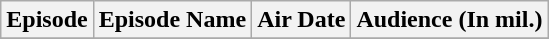<table class="wikitable">
<tr>
<th>Episode</th>
<th>Episode Name</th>
<th>Air Date</th>
<th>Audience (In mil.)</th>
</tr>
<tr>
</tr>
</table>
